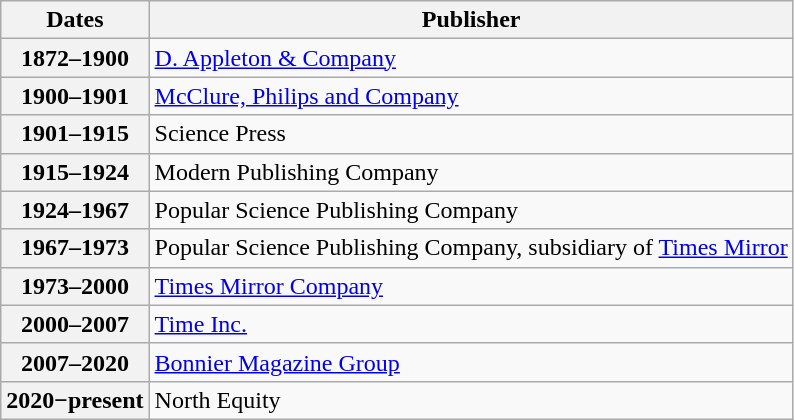<table class="wikitable">
<tr>
<th scope="col">Dates</th>
<th scope="col">Publisher</th>
</tr>
<tr>
<th scope="row">1872–1900</th>
<td><a href='#'>D. Appleton & Company</a></td>
</tr>
<tr>
<th scope="row">1900–1901</th>
<td><a href='#'>McClure, Philips and Company</a></td>
</tr>
<tr>
<th scope="row">1901–1915</th>
<td>Science Press</td>
</tr>
<tr>
<th scope="row">1915–1924</th>
<td>Modern Publishing Company</td>
</tr>
<tr>
<th scope="row">1924–1967</th>
<td>Popular Science Publishing Company</td>
</tr>
<tr>
<th scope="row">1967–1973</th>
<td>Popular Science Publishing Company, subsidiary of <a href='#'>Times Mirror</a></td>
</tr>
<tr>
<th scope="row">1973–2000</th>
<td><a href='#'>Times Mirror Company</a></td>
</tr>
<tr>
<th scope="row">2000–2007</th>
<td><a href='#'>Time Inc.</a></td>
</tr>
<tr>
<th scope="row">2007–2020</th>
<td><a href='#'>Bonnier Magazine Group</a></td>
</tr>
<tr>
<th scope="row">2020−present</th>
<td>North Equity</td>
</tr>
</table>
